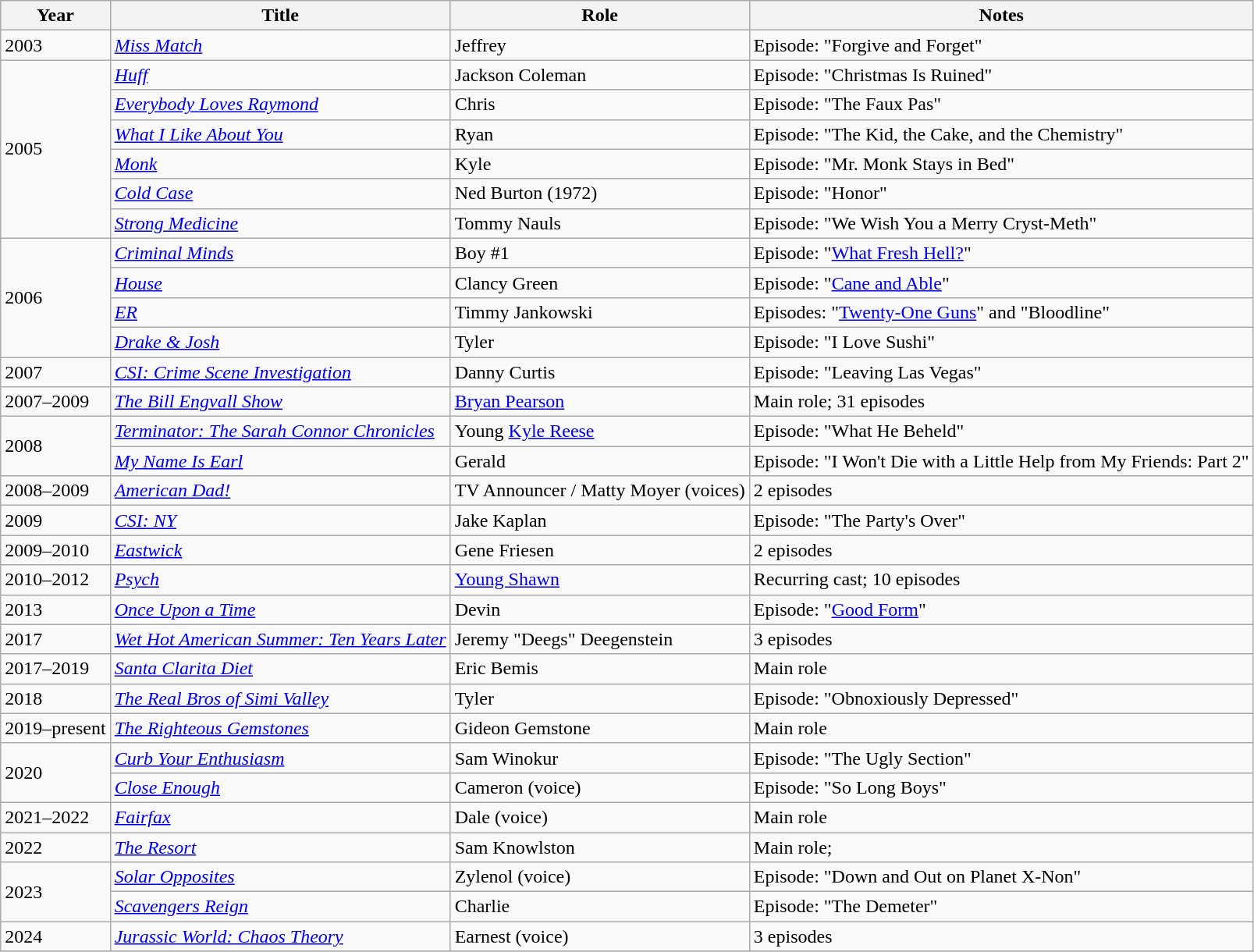<table class=wikitable>
<tr>
<th>Year</th>
<th>Title</th>
<th>Role</th>
<th>Notes</th>
</tr>
<tr>
<td>2003</td>
<td><em><a href='#'>Miss Match</a></em></td>
<td>Jeffrey</td>
<td>Episode: "Forgive and Forget"</td>
</tr>
<tr>
<td rowspan=6>2005</td>
<td><em><a href='#'>Huff</a></em></td>
<td>Jackson Coleman</td>
<td>Episode: "Christmas Is Ruined"</td>
</tr>
<tr>
<td><em><a href='#'>Everybody Loves Raymond</a></em></td>
<td>Chris</td>
<td>Episode: "The Faux Pas"</td>
</tr>
<tr>
<td><em><a href='#'>What I Like About You</a></em></td>
<td>Ryan</td>
<td>Episode: "The Kid, the Cake, and the Chemistry"</td>
</tr>
<tr>
<td><em><a href='#'>Monk</a></em></td>
<td>Kyle</td>
<td>Episode: "Mr. Monk Stays in Bed"</td>
</tr>
<tr>
<td><em><a href='#'>Cold Case</a></em></td>
<td>Ned Burton (1972)</td>
<td>Episode: "Honor"</td>
</tr>
<tr>
<td><em><a href='#'>Strong Medicine</a></em></td>
<td>Tommy Nauls</td>
<td>Episode: "We Wish You a Merry Cryst-Meth"</td>
</tr>
<tr>
<td rowspan=4>2006</td>
<td><em><a href='#'>Criminal Minds</a></em></td>
<td>Boy #1</td>
<td>Episode: "<a href='#'>What Fresh Hell?</a>"</td>
</tr>
<tr>
<td><em><a href='#'>House</a></em></td>
<td>Clancy Green</td>
<td>Episode: "<a href='#'>Cane and Able</a>"</td>
</tr>
<tr>
<td><em><a href='#'>ER</a></em></td>
<td>Timmy Jankowski</td>
<td>Episodes: "<a href='#'>Twenty-One Guns</a>" and "Bloodline"</td>
</tr>
<tr>
<td><em><a href='#'>Drake & Josh</a></em></td>
<td>Tyler</td>
<td>Episode: "I Love Sushi"</td>
</tr>
<tr>
<td>2007</td>
<td><em><a href='#'>CSI: Crime Scene Investigation</a></em></td>
<td>Danny Curtis</td>
<td>Episode: "Leaving Las Vegas"</td>
</tr>
<tr>
<td>2007–2009</td>
<td><em><a href='#'>The Bill Engvall Show</a></em></td>
<td><a href='#'>Bryan Pearson</a></td>
<td>Main role; 31 episodes</td>
</tr>
<tr>
<td rowspan=2>2008</td>
<td><em><a href='#'>Terminator: The Sarah Connor Chronicles</a></em></td>
<td>Young <a href='#'>Kyle Reese</a></td>
<td>Episode: "What He Beheld"</td>
</tr>
<tr>
<td><em><a href='#'>My Name Is Earl</a></em></td>
<td>Gerald</td>
<td>Episode: "I Won't Die with a Little Help from My Friends: Part 2"</td>
</tr>
<tr>
<td>2008–2009</td>
<td><em><a href='#'>American Dad!</a></em></td>
<td>TV Announcer / Matty Moyer (voices)</td>
<td>2 episodes</td>
</tr>
<tr>
<td>2009</td>
<td><em><a href='#'>CSI: NY</a></em></td>
<td>Jake Kaplan</td>
<td>Episode: "The Party's Over"</td>
</tr>
<tr>
<td>2009–2010</td>
<td><em><a href='#'>Eastwick</a></em></td>
<td>Gene Friesen</td>
<td>2 episodes</td>
</tr>
<tr>
<td>2010–2012</td>
<td><em><a href='#'>Psych</a></em></td>
<td><a href='#'>Young Shawn</a></td>
<td>Recurring cast; 10 episodes</td>
</tr>
<tr>
<td>2013</td>
<td><em><a href='#'>Once Upon a Time</a></em></td>
<td>Devin</td>
<td>Episode: "<a href='#'>Good Form</a>"</td>
</tr>
<tr>
<td>2017</td>
<td><em><a href='#'>Wet Hot American Summer: Ten Years Later</a></em></td>
<td>Jeremy "Deegs" Deegenstein</td>
<td>3 episodes</td>
</tr>
<tr>
<td>2017–2019</td>
<td><em><a href='#'>Santa Clarita Diet</a></em></td>
<td>Eric Bemis</td>
<td>Main role</td>
</tr>
<tr>
<td>2018</td>
<td><em><a href='#'>The Real Bros of Simi Valley</a></em></td>
<td>Tyler</td>
<td>Episode: "Obnoxiously Depressed"</td>
</tr>
<tr>
<td>2019–present</td>
<td><em><a href='#'>The Righteous Gemstones</a></em></td>
<td>Gideon Gemstone</td>
<td>Main role</td>
</tr>
<tr>
<td rowspan=2>2020</td>
<td><em><a href='#'>Curb Your Enthusiasm</a></em></td>
<td>Sam Winokur</td>
<td>Episode: "The Ugly Section"</td>
</tr>
<tr>
<td><em><a href='#'>Close Enough</a></em></td>
<td>Cameron (voice)</td>
<td>Episode: "So Long Boys"</td>
</tr>
<tr>
<td>2021–2022</td>
<td><em><a href='#'>Fairfax</a></em></td>
<td>Dale (voice)</td>
<td>Main role</td>
</tr>
<tr>
<td>2022</td>
<td><em><a href='#'>The Resort</a></em></td>
<td>Sam Knowlston</td>
<td>Main role;</td>
</tr>
<tr>
<td rowspan=2>2023</td>
<td><em><a href='#'>Solar Opposites</a></em></td>
<td>Zylenol (voice)</td>
<td>Episode: "Down and Out on Planet X-Non"</td>
</tr>
<tr>
<td><em><a href='#'>Scavengers Reign</a></em></td>
<td>Charlie</td>
<td>Episode: "The Demeter"</td>
</tr>
<tr>
<td>2024</td>
<td><em><a href='#'>Jurassic World: Chaos Theory</a></em></td>
<td>Earnest (voice)</td>
<td>3 episodes</td>
</tr>
<tr>
</tr>
</table>
